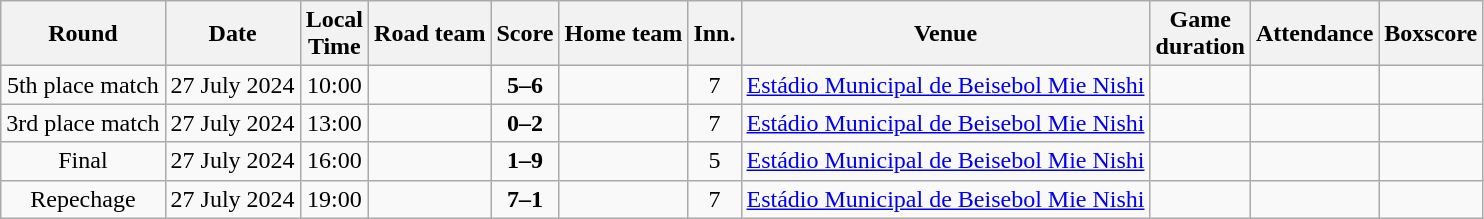<table class="wikitable" style="text-align:center">
<tr>
<th>Round</th>
<th>Date</th>
<th>Local<br>Time</th>
<th>Road team</th>
<th>Score</th>
<th>Home team</th>
<th>Inn.</th>
<th>Venue</th>
<th>Game<br>duration</th>
<th>Attendance</th>
<th>Boxscore</th>
</tr>
<tr>
<td>5th place match</td>
<td>27 July 2024</td>
<td>10:00</td>
<td align=right></td>
<td><strong>5–6</strong></td>
<td align=left></td>
<td>7</td>
<td><a href='#'>Estádio Municipal de Beisebol Mie Nishi</a></td>
<td></td>
<td></td>
<td></td>
</tr>
<tr>
<td>3rd place match</td>
<td>27 July 2024</td>
<td>13:00</td>
<td align=right></td>
<td><strong>0–2</strong></td>
<td align=left><strong></strong></td>
<td>7</td>
<td><a href='#'>Estádio Municipal de Beisebol Mie Nishi</a></td>
<td></td>
<td></td>
<td></td>
</tr>
<tr>
<td>Final</td>
<td>27 July 2024</td>
<td>16:00</td>
<td align=right></td>
<td><strong>1–9</strong></td>
<td align=left><strong></strong></td>
<td>5</td>
<td><a href='#'>Estádio Municipal de Beisebol Mie Nishi</a></td>
<td></td>
<td></td>
<td></td>
</tr>
<tr>
<td>Repechage</td>
<td>27 July 2024</td>
<td>19:00</td>
<td align=right><strong></strong></td>
<td><strong>7–1</strong></td>
<td align=left></td>
<td>7</td>
<td><a href='#'>Estádio Municipal de Beisebol Mie Nishi</a></td>
<td></td>
<td></td>
<td></td>
</tr>
</table>
